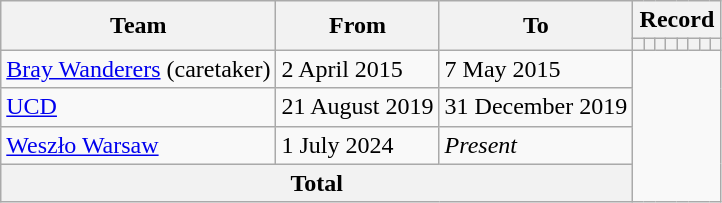<table class="wikitable" style="text-align: center;">
<tr>
<th rowspan="2">Team</th>
<th rowspan="2">From</th>
<th rowspan="2">To</th>
<th colspan="8">Record</th>
</tr>
<tr>
<th></th>
<th></th>
<th></th>
<th></th>
<th></th>
<th></th>
<th></th>
<th></th>
</tr>
<tr>
<td align=left><a href='#'>Bray Wanderers</a> (caretaker)</td>
<td align=left>2 April 2015</td>
<td align=left>7 May 2015<br></td>
</tr>
<tr>
<td align=left><a href='#'>UCD</a></td>
<td align=left>21 August 2019</td>
<td align=left>31 December 2019<br></td>
</tr>
<tr>
<td align=left><a href='#'>Weszło Warsaw</a></td>
<td align=left>1 July 2024</td>
<td align=left><em>Present</em><br></td>
</tr>
<tr>
<th colspan="3">Total<br></th>
</tr>
</table>
